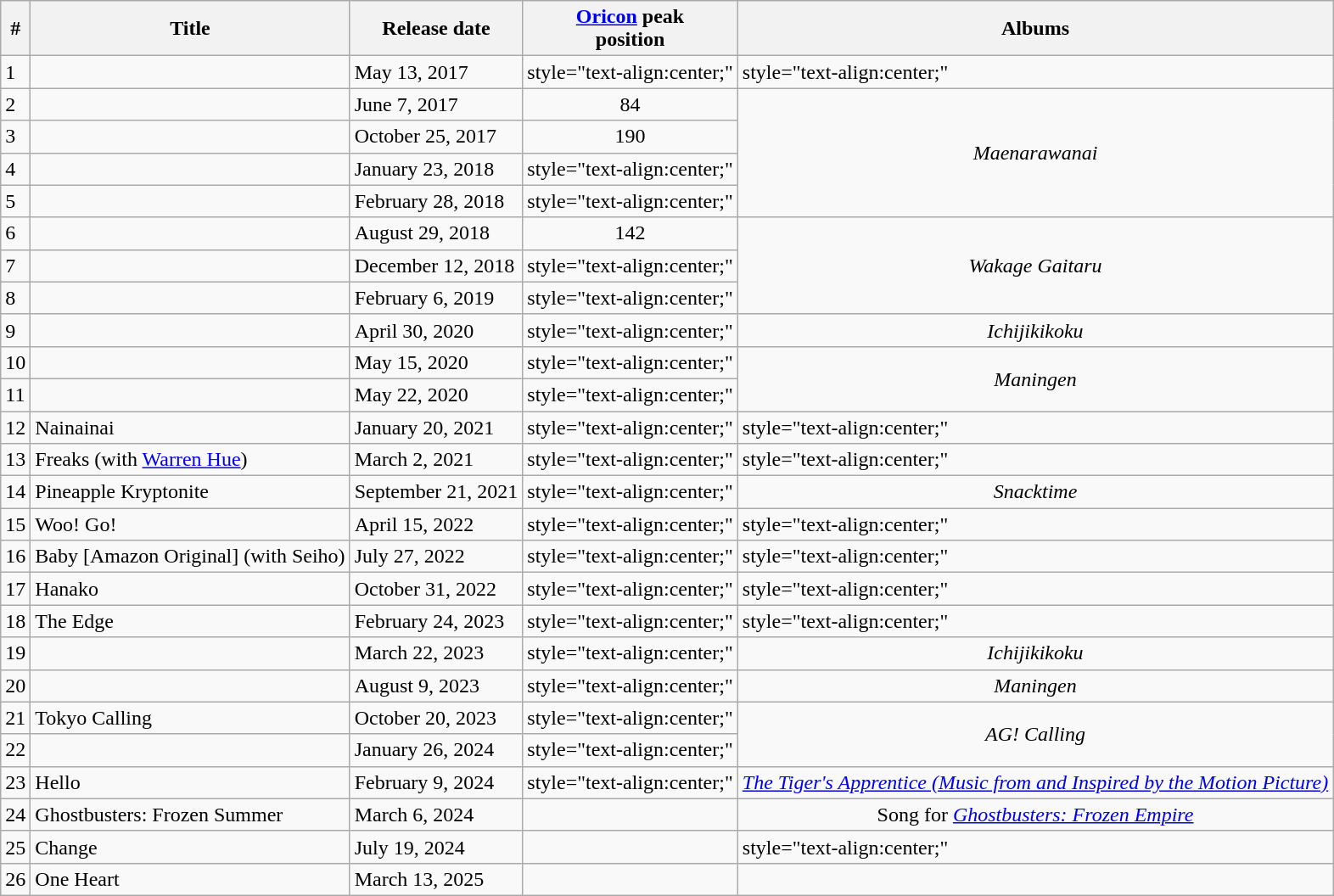<table class="wikitable">
<tr>
<th>#</th>
<th>Title</th>
<th>Release date</th>
<th><a href='#'>Oricon</a> peak<br>position</th>
<th>Albums</th>
</tr>
<tr>
<td>1</td>
<td></td>
<td>May 13, 2017</td>
<td>style="text-align:center;" </td>
<td>style="text-align:center;" </td>
</tr>
<tr>
<td>2</td>
<td></td>
<td>June 7, 2017</td>
<td style="text-align:center;">84</td>
<td rowspan="4" style="text-align:center;"><em>Maenarawanai</em></td>
</tr>
<tr>
<td>3</td>
<td></td>
<td>October 25, 2017</td>
<td style="text-align:center;">190</td>
</tr>
<tr>
<td>4</td>
<td></td>
<td>January 23, 2018</td>
<td>style="text-align:center;" </td>
</tr>
<tr>
<td>5</td>
<td></td>
<td>February 28, 2018</td>
<td>style="text-align:center;" </td>
</tr>
<tr>
<td>6</td>
<td></td>
<td>August 29, 2018</td>
<td style="text-align:center;">142</td>
<td rowspan="3" style="text-align:center;"><em>Wakage Gaitaru</em></td>
</tr>
<tr>
<td>7</td>
<td></td>
<td>December 12, 2018</td>
<td>style="text-align:center;" </td>
</tr>
<tr>
<td>8</td>
<td></td>
<td>February 6, 2019</td>
<td>style="text-align:center;" </td>
</tr>
<tr>
<td>9</td>
<td></td>
<td>April 30, 2020</td>
<td>style="text-align:center;" </td>
<td style="text-align:center;"><em>Ichijikikoku</em></td>
</tr>
<tr>
<td>10</td>
<td></td>
<td>May 15, 2020</td>
<td>style="text-align:center;" </td>
<td rowspan="2" style="text-align:center;"><em>Maningen</em></td>
</tr>
<tr>
<td>11</td>
<td></td>
<td>May 22, 2020</td>
<td>style="text-align:center;" </td>
</tr>
<tr>
<td>12</td>
<td>Nainainai</td>
<td>January 20, 2021</td>
<td>style="text-align:center;" </td>
<td>style="text-align:center;" </td>
</tr>
<tr>
<td>13</td>
<td>Freaks <span>(with <a href='#'>Warren Hue</a>)</span></td>
<td>March 2, 2021</td>
<td>style="text-align:center;" </td>
<td>style="text-align:center;" </td>
</tr>
<tr>
<td>14</td>
<td>Pineapple Kryptonite</td>
<td>September 21, 2021</td>
<td>style="text-align:center;" </td>
<td style="text-align:center;"><em>Snacktime</em></td>
</tr>
<tr>
<td>15</td>
<td>Woo! Go!</td>
<td>April 15, 2022</td>
<td>style="text-align:center;" </td>
<td>style="text-align:center;" </td>
</tr>
<tr>
<td>16</td>
<td>Baby [Amazon Original] <span>(with Seiho)</span></td>
<td>July 27, 2022</td>
<td>style="text-align:center;" </td>
<td>style="text-align:center;" </td>
</tr>
<tr>
<td>17</td>
<td>Hanako</td>
<td>October 31, 2022</td>
<td>style="text-align:center;" </td>
<td>style="text-align:center;" </td>
</tr>
<tr>
<td>18</td>
<td>The Edge</td>
<td>February 24, 2023</td>
<td>style="text-align:center;" </td>
<td>style="text-align:center;" </td>
</tr>
<tr>
<td>19</td>
<td></td>
<td>March 22, 2023</td>
<td>style="text-align:center;" </td>
<td style="text-align:center;"><em>Ichijikikoku</em></td>
</tr>
<tr>
<td>20</td>
<td></td>
<td>August 9, 2023</td>
<td>style="text-align:center;" </td>
<td style="text-align:center;"><em>Maningen</em></td>
</tr>
<tr>
<td>21</td>
<td>Tokyo Calling</td>
<td>October 20, 2023</td>
<td>style="text-align:center;" </td>
<td rowspan="2" style="text-align:center;"><em>AG! Calling</em></td>
</tr>
<tr>
<td>22</td>
<td></td>
<td>January 26, 2024</td>
<td>style="text-align:center;" </td>
</tr>
<tr>
<td>23</td>
<td>Hello</td>
<td>February 9, 2024</td>
<td>style="text-align:center;" </td>
<td style="text-align:center;"><em><a href='#'>The Tiger's Apprentice (Music from and Inspired by the Motion Picture)</a></em></td>
</tr>
<tr>
<td>24</td>
<td>Ghostbusters: Frozen Summer</td>
<td>March 6, 2024</td>
<td></td>
<td style="text-align:center;">Song for <em><a href='#'>Ghostbusters: Frozen Empire</a></em></td>
</tr>
<tr>
<td>25</td>
<td>Change</td>
<td>July 19, 2024</td>
<td></td>
<td>style="text-align:center;" </td>
</tr>
<tr>
<td>26</td>
<td>One Heart</td>
<td>March 13, 2025</td>
<td></td>
<td></td>
</tr>
</table>
